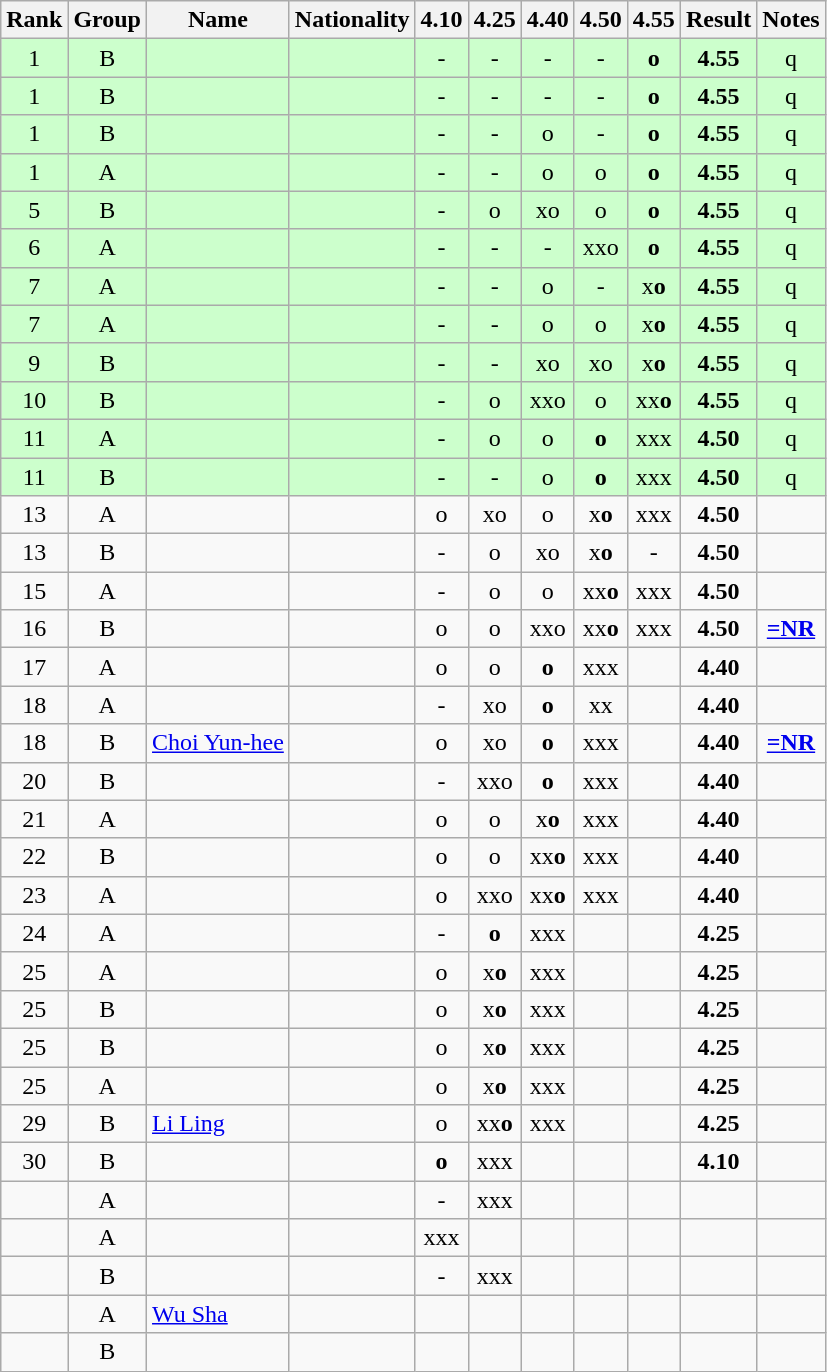<table class="wikitable sortable" style="text-align:center">
<tr>
<th>Rank</th>
<th>Group</th>
<th>Name</th>
<th>Nationality</th>
<th>4.10</th>
<th>4.25</th>
<th>4.40</th>
<th>4.50</th>
<th>4.55</th>
<th>Result</th>
<th>Notes</th>
</tr>
<tr bgcolor=ccffcc>
<td>1</td>
<td>B</td>
<td align=left></td>
<td align=left></td>
<td>-</td>
<td>-</td>
<td>-</td>
<td>-</td>
<td><strong>o</strong></td>
<td><strong>4.55</strong></td>
<td>q</td>
</tr>
<tr bgcolor=ccffcc>
<td>1</td>
<td>B</td>
<td align=left></td>
<td align=left></td>
<td>-</td>
<td>-</td>
<td>-</td>
<td>-</td>
<td><strong>o</strong></td>
<td><strong>4.55</strong></td>
<td>q</td>
</tr>
<tr bgcolor=ccffcc>
<td>1</td>
<td>B</td>
<td align=left></td>
<td align=left></td>
<td>-</td>
<td>-</td>
<td>o</td>
<td>-</td>
<td><strong>o</strong></td>
<td><strong>4.55</strong></td>
<td>q</td>
</tr>
<tr bgcolor=ccffcc>
<td>1</td>
<td>A</td>
<td align=left></td>
<td align=left></td>
<td>-</td>
<td>-</td>
<td>o</td>
<td>o</td>
<td><strong>o</strong></td>
<td><strong>4.55</strong></td>
<td>q</td>
</tr>
<tr bgcolor=ccffcc>
<td>5</td>
<td>B</td>
<td align=left></td>
<td align=left></td>
<td>-</td>
<td>o</td>
<td>xo</td>
<td>o</td>
<td><strong>o</strong></td>
<td><strong>4.55</strong></td>
<td>q</td>
</tr>
<tr bgcolor=ccffcc>
<td>6</td>
<td>A</td>
<td align=left></td>
<td align=left></td>
<td>-</td>
<td>-</td>
<td>-</td>
<td>xxo</td>
<td><strong>o</strong></td>
<td><strong>4.55</strong></td>
<td>q</td>
</tr>
<tr bgcolor=ccffcc>
<td>7</td>
<td>A</td>
<td align=left></td>
<td align=left></td>
<td>-</td>
<td>-</td>
<td>o</td>
<td>-</td>
<td>x<strong>o</strong></td>
<td><strong>4.55</strong></td>
<td>q</td>
</tr>
<tr bgcolor=ccffcc>
<td>7</td>
<td>A</td>
<td align=left></td>
<td align=left></td>
<td>-</td>
<td>-</td>
<td>o</td>
<td>o</td>
<td>x<strong>o</strong></td>
<td><strong>4.55</strong></td>
<td>q</td>
</tr>
<tr bgcolor=ccffcc>
<td>9</td>
<td>B</td>
<td align=left></td>
<td align=left></td>
<td>-</td>
<td>-</td>
<td>xo</td>
<td>xo</td>
<td>x<strong>o</strong></td>
<td><strong>4.55</strong></td>
<td>q</td>
</tr>
<tr bgcolor=ccffcc>
<td>10</td>
<td>B</td>
<td align=left></td>
<td align=left></td>
<td>-</td>
<td>o</td>
<td>xxo</td>
<td>o</td>
<td>xx<strong>o</strong></td>
<td><strong>4.55</strong></td>
<td>q</td>
</tr>
<tr bgcolor=ccffcc>
<td>11</td>
<td>A</td>
<td align=left></td>
<td align=left></td>
<td>-</td>
<td>o</td>
<td>o</td>
<td><strong>o</strong></td>
<td>xxx</td>
<td><strong>4.50</strong></td>
<td>q</td>
</tr>
<tr bgcolor=ccffcc>
<td>11</td>
<td>B</td>
<td align=left></td>
<td align=left></td>
<td>-</td>
<td>-</td>
<td>o</td>
<td><strong>o</strong></td>
<td>xxx</td>
<td><strong>4.50</strong></td>
<td>q</td>
</tr>
<tr>
<td>13</td>
<td>A</td>
<td align=left></td>
<td align=left></td>
<td>o</td>
<td>xo</td>
<td>o</td>
<td>x<strong>o</strong></td>
<td>xxx</td>
<td><strong>4.50</strong></td>
<td></td>
</tr>
<tr>
<td>13</td>
<td>B</td>
<td align=left></td>
<td align=left></td>
<td>-</td>
<td>o</td>
<td>xo</td>
<td>x<strong>o</strong></td>
<td>-</td>
<td><strong>4.50</strong></td>
<td></td>
</tr>
<tr>
<td>15</td>
<td>A</td>
<td align=left></td>
<td align=left></td>
<td>-</td>
<td>o</td>
<td>o</td>
<td>xx<strong>o</strong></td>
<td>xxx</td>
<td><strong>4.50</strong></td>
<td></td>
</tr>
<tr>
<td>16</td>
<td>B</td>
<td align=left></td>
<td align=left></td>
<td>o</td>
<td>o</td>
<td>xxo</td>
<td>xx<strong>o</strong></td>
<td>xxx</td>
<td><strong>4.50</strong></td>
<td><strong><a href='#'>=NR</a></strong></td>
</tr>
<tr>
<td>17</td>
<td>A</td>
<td align=left></td>
<td align=left></td>
<td>o</td>
<td>o</td>
<td><strong>o</strong></td>
<td>xxx</td>
<td></td>
<td><strong>4.40</strong></td>
<td></td>
</tr>
<tr>
<td>18</td>
<td>A</td>
<td align=left></td>
<td align=left></td>
<td>-</td>
<td>xo</td>
<td><strong>o</strong></td>
<td>xx</td>
<td></td>
<td><strong>4.40</strong></td>
<td></td>
</tr>
<tr>
<td>18</td>
<td>B</td>
<td align=left><a href='#'>Choi Yun-hee</a></td>
<td align=left></td>
<td>o</td>
<td>xo</td>
<td><strong>o</strong></td>
<td>xxx</td>
<td></td>
<td><strong>4.40</strong></td>
<td><strong><a href='#'>=NR</a></strong></td>
</tr>
<tr>
<td>20</td>
<td>B</td>
<td align=left></td>
<td align=left></td>
<td>-</td>
<td>xxo</td>
<td><strong>o</strong></td>
<td>xxx</td>
<td></td>
<td><strong>4.40</strong></td>
<td></td>
</tr>
<tr>
<td>21</td>
<td>A</td>
<td align=left></td>
<td align=left></td>
<td>o</td>
<td>o</td>
<td>x<strong>o</strong></td>
<td>xxx</td>
<td></td>
<td><strong>4.40</strong></td>
<td></td>
</tr>
<tr>
<td>22</td>
<td>B</td>
<td align=left></td>
<td align=left></td>
<td>o</td>
<td>o</td>
<td>xx<strong>o</strong></td>
<td>xxx</td>
<td></td>
<td><strong>4.40</strong></td>
<td></td>
</tr>
<tr>
<td>23</td>
<td>A</td>
<td align=left></td>
<td align=left></td>
<td>o</td>
<td>xxo</td>
<td>xx<strong>o</strong></td>
<td>xxx</td>
<td></td>
<td><strong>4.40</strong></td>
<td></td>
</tr>
<tr>
<td>24</td>
<td>A</td>
<td align=left></td>
<td align=left></td>
<td>-</td>
<td><strong>o</strong></td>
<td>xxx</td>
<td></td>
<td></td>
<td><strong>4.25</strong></td>
<td></td>
</tr>
<tr>
<td>25</td>
<td>A</td>
<td align=left></td>
<td align=left></td>
<td>o</td>
<td>x<strong>o</strong></td>
<td>xxx</td>
<td></td>
<td></td>
<td><strong>4.25</strong></td>
<td></td>
</tr>
<tr>
<td>25</td>
<td>B</td>
<td align=left></td>
<td align=left></td>
<td>o</td>
<td>x<strong>o</strong></td>
<td>xxx</td>
<td></td>
<td></td>
<td><strong>4.25</strong></td>
<td></td>
</tr>
<tr>
<td>25</td>
<td>B</td>
<td align=left></td>
<td align=left></td>
<td>o</td>
<td>x<strong>o</strong></td>
<td>xxx</td>
<td></td>
<td></td>
<td><strong>4.25</strong></td>
<td></td>
</tr>
<tr>
<td>25</td>
<td>A</td>
<td align=left></td>
<td align=left></td>
<td>o</td>
<td>x<strong>o</strong></td>
<td>xxx</td>
<td></td>
<td></td>
<td><strong>4.25</strong></td>
<td></td>
</tr>
<tr>
<td>29</td>
<td>B</td>
<td align=left><a href='#'>Li Ling</a></td>
<td align=left></td>
<td>o</td>
<td>xx<strong>o</strong></td>
<td>xxx</td>
<td></td>
<td></td>
<td><strong>4.25</strong></td>
<td></td>
</tr>
<tr>
<td>30</td>
<td>B</td>
<td align=left></td>
<td align=left></td>
<td><strong>o</strong></td>
<td>xxx</td>
<td></td>
<td></td>
<td></td>
<td><strong>4.10</strong></td>
<td></td>
</tr>
<tr>
<td></td>
<td>A</td>
<td align=left></td>
<td align=left></td>
<td>-</td>
<td>xxx</td>
<td></td>
<td></td>
<td></td>
<td><strong></strong></td>
<td></td>
</tr>
<tr>
<td></td>
<td>A</td>
<td align=left></td>
<td align=left></td>
<td>xxx</td>
<td></td>
<td></td>
<td></td>
<td></td>
<td><strong></strong></td>
<td></td>
</tr>
<tr>
<td></td>
<td>B</td>
<td align=left></td>
<td align=left></td>
<td>-</td>
<td>xxx</td>
<td></td>
<td></td>
<td></td>
<td><strong></strong></td>
<td></td>
</tr>
<tr>
<td></td>
<td>A</td>
<td align=left><a href='#'>Wu Sha</a></td>
<td align=left></td>
<td></td>
<td></td>
<td></td>
<td></td>
<td></td>
<td><strong></strong></td>
<td></td>
</tr>
<tr>
<td></td>
<td>B</td>
<td align=left></td>
<td align=left></td>
<td></td>
<td></td>
<td></td>
<td></td>
<td></td>
<td><strong></strong></td>
<td></td>
</tr>
</table>
